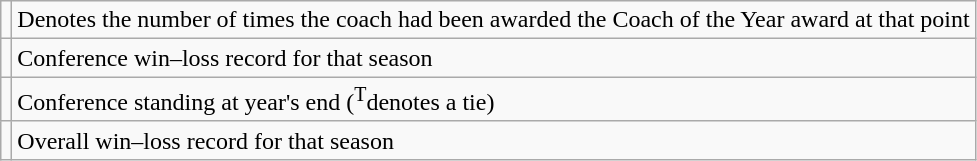<table class="wikitable">
<tr>
<td></td>
<td>Denotes the number of times the coach had been awarded the Coach of the Year award at that point</td>
</tr>
<tr>
<td></td>
<td>Conference win–loss record for that season</td>
</tr>
<tr>
<td></td>
<td>Conference standing at year's end (<sup>T</sup>denotes a tie)</td>
</tr>
<tr>
<td></td>
<td>Overall win–loss record for that season</td>
</tr>
</table>
